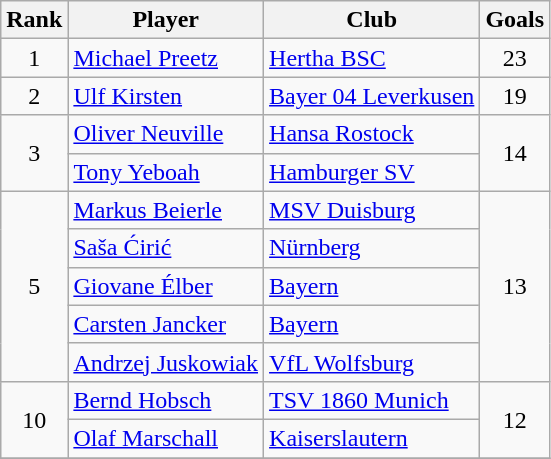<table class="wikitable sortable" style=text-align:center>
<tr>
<th>Rank</th>
<th>Player</th>
<th>Club</th>
<th>Goals</th>
</tr>
<tr>
<td>1</td>
<td align=left> <a href='#'>Michael Preetz</a></td>
<td align=left><a href='#'>Hertha BSC</a></td>
<td>23</td>
</tr>
<tr>
<td>2</td>
<td align=left> <a href='#'>Ulf Kirsten</a></td>
<td align=left><a href='#'>Bayer 04 Leverkusen</a></td>
<td>19</td>
</tr>
<tr>
<td rowspan=2>3</td>
<td align=left> <a href='#'>Oliver Neuville</a></td>
<td align=left><a href='#'>Hansa Rostock</a></td>
<td rowspan=2>14</td>
</tr>
<tr>
<td align=left> <a href='#'>Tony Yeboah</a></td>
<td align=left><a href='#'>Hamburger SV</a></td>
</tr>
<tr>
<td rowspan=5>5</td>
<td align=left> <a href='#'>Markus Beierle</a></td>
<td align=left><a href='#'>MSV Duisburg</a></td>
<td rowspan=5>13</td>
</tr>
<tr>
<td align=left> <a href='#'>Saša Ćirić</a></td>
<td align=left><a href='#'>Nürnberg</a></td>
</tr>
<tr>
<td align=left> <a href='#'>Giovane Élber</a></td>
<td align=left><a href='#'>Bayern</a></td>
</tr>
<tr>
<td align=left> <a href='#'>Carsten Jancker</a></td>
<td align=left><a href='#'>Bayern</a></td>
</tr>
<tr>
<td align=left> <a href='#'>Andrzej Juskowiak</a></td>
<td align=left><a href='#'>VfL Wolfsburg</a></td>
</tr>
<tr>
<td rowspan=2>10</td>
<td align=left> <a href='#'>Bernd Hobsch</a></td>
<td align=left><a href='#'>TSV 1860 Munich</a></td>
<td rowspan=2>12</td>
</tr>
<tr>
<td align=left> <a href='#'>Olaf Marschall</a></td>
<td align=left><a href='#'>Kaiserslautern</a></td>
</tr>
<tr>
</tr>
</table>
